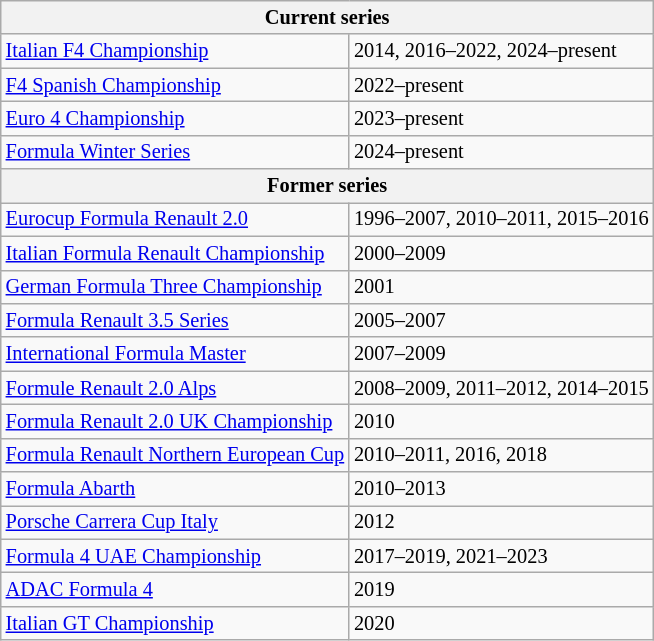<table class="wikitable" border="1" style="font-size:85%">
<tr>
<th colspan=2>Current series</th>
</tr>
<tr>
<td><a href='#'>Italian F4 Championship</a></td>
<td>2014, 2016–2022, 2024–present</td>
</tr>
<tr>
<td><a href='#'>F4 Spanish Championship</a></td>
<td>2022–present</td>
</tr>
<tr>
<td><a href='#'>Euro 4 Championship</a></td>
<td>2023–present</td>
</tr>
<tr>
<td><a href='#'>Formula Winter Series</a></td>
<td>2024–present</td>
</tr>
<tr>
<th colspan="2">Former series</th>
</tr>
<tr>
<td><a href='#'>Eurocup Formula Renault 2.0</a></td>
<td>1996–2007, 2010–2011, 2015–2016</td>
</tr>
<tr>
<td><a href='#'>Italian Formula Renault Championship</a></td>
<td>2000–2009</td>
</tr>
<tr>
<td><a href='#'>German Formula Three Championship</a></td>
<td>2001</td>
</tr>
<tr>
<td><a href='#'>Formula Renault 3.5 Series</a></td>
<td>2005–2007</td>
</tr>
<tr>
<td><a href='#'>International Formula Master</a></td>
<td>2007–2009</td>
</tr>
<tr>
<td><a href='#'>Formule Renault 2.0 Alps</a></td>
<td>2008–2009, 2011–2012, 2014–2015</td>
</tr>
<tr>
<td><a href='#'>Formula Renault 2.0 UK Championship</a></td>
<td>2010</td>
</tr>
<tr>
<td><a href='#'>Formula Renault Northern European Cup</a></td>
<td>2010–2011, 2016, 2018</td>
</tr>
<tr>
<td><a href='#'>Formula Abarth</a></td>
<td>2010–2013</td>
</tr>
<tr>
<td><a href='#'>Porsche Carrera Cup Italy</a></td>
<td>2012</td>
</tr>
<tr>
<td><a href='#'>Formula 4 UAE Championship</a></td>
<td>2017–2019, 2021–2023</td>
</tr>
<tr>
<td><a href='#'>ADAC Formula 4</a></td>
<td>2019</td>
</tr>
<tr>
<td><a href='#'>Italian GT Championship</a></td>
<td>2020</td>
</tr>
</table>
